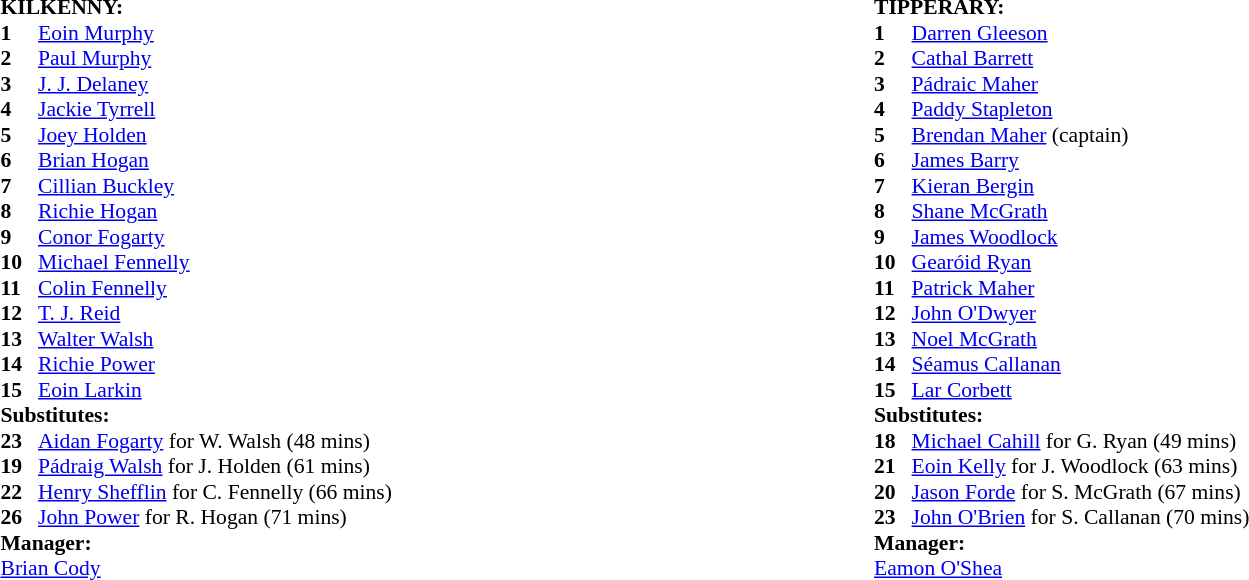<table width="75%">
<tr>
<td valign="top" width="50%"><br><table style="font-size: 90%" cellspacing="0" cellpadding="0">
<tr>
<td colspan="4"><strong>KILKENNY:</strong></td>
</tr>
<tr>
<th width=25></th>
</tr>
<tr>
<td><strong>1</strong></td>
<td><a href='#'>Eoin Murphy</a></td>
<td></td>
<td></td>
</tr>
<tr>
<td><strong>2</strong></td>
<td><a href='#'>Paul Murphy</a></td>
<td></td>
<td></td>
</tr>
<tr>
<td><strong>3</strong></td>
<td><a href='#'>J. J. Delaney</a></td>
<td></td>
<td></td>
</tr>
<tr>
<td><strong>4</strong></td>
<td><a href='#'>Jackie Tyrrell</a></td>
<td></td>
<td></td>
</tr>
<tr>
<td><strong>5</strong></td>
<td><a href='#'>Joey Holden</a></td>
<td></td>
<td></td>
</tr>
<tr>
<td><strong>6</strong></td>
<td><a href='#'>Brian Hogan</a></td>
<td></td>
<td></td>
</tr>
<tr>
<td><strong>7</strong></td>
<td><a href='#'>Cillian Buckley</a></td>
<td></td>
<td></td>
</tr>
<tr>
<td><strong>8</strong></td>
<td><a href='#'>Richie Hogan</a></td>
<td></td>
<td></td>
</tr>
<tr>
<td><strong>9</strong></td>
<td><a href='#'>Conor Fogarty</a></td>
<td></td>
<td></td>
</tr>
<tr>
<td><strong>10</strong></td>
<td><a href='#'>Michael Fennelly</a></td>
<td></td>
<td></td>
</tr>
<tr>
<td><strong>11</strong></td>
<td><a href='#'>Colin Fennelly</a></td>
<td></td>
<td></td>
</tr>
<tr>
<td><strong>12</strong></td>
<td><a href='#'>T. J. Reid</a></td>
<td></td>
<td></td>
</tr>
<tr>
<td><strong>13</strong></td>
<td><a href='#'>Walter Walsh</a></td>
<td></td>
<td></td>
</tr>
<tr>
<td><strong>14</strong></td>
<td><a href='#'>Richie Power</a></td>
<td></td>
<td></td>
</tr>
<tr>
<td><strong>15</strong></td>
<td><a href='#'>Eoin Larkin</a></td>
<td></td>
<td></td>
</tr>
<tr>
<td colspan=3><strong>Substitutes:</strong></td>
</tr>
<tr>
<td><strong>23</strong></td>
<td><a href='#'>Aidan Fogarty</a> for W. Walsh (48 mins)</td>
</tr>
<tr>
<td><strong>19</strong></td>
<td><a href='#'>Pádraig Walsh</a> for J. Holden (61 mins)</td>
</tr>
<tr>
<td><strong>22</strong></td>
<td><a href='#'>Henry Shefflin</a> for C. Fennelly (66 mins)</td>
</tr>
<tr>
<td><strong>26</strong></td>
<td><a href='#'>John Power</a> for R. Hogan (71 mins)</td>
</tr>
<tr>
<td colspan=3><strong>Manager:</strong></td>
</tr>
<tr>
<td colspan=4><a href='#'>Brian Cody</a></td>
</tr>
</table>
</td>
<td valign="top" width="50%"><br><table style="font-size: 90%" cellspacing="0" cellpadding="0" align=center>
<tr>
<td colspan="4"><strong>TIPPERARY:</strong></td>
</tr>
<tr>
<th width=25></th>
</tr>
<tr>
<td><strong>1</strong></td>
<td><a href='#'>Darren Gleeson</a></td>
<td></td>
<td></td>
</tr>
<tr>
<td><strong>2</strong></td>
<td><a href='#'>Cathal Barrett</a></td>
<td></td>
<td></td>
</tr>
<tr>
<td><strong>3</strong></td>
<td><a href='#'>Pádraic Maher</a></td>
<td></td>
<td></td>
</tr>
<tr>
<td><strong>4</strong></td>
<td><a href='#'>Paddy Stapleton</a></td>
<td></td>
<td></td>
</tr>
<tr>
<td><strong>5</strong></td>
<td><a href='#'>Brendan Maher</a> (captain)</td>
<td></td>
<td></td>
</tr>
<tr>
<td><strong>6</strong></td>
<td><a href='#'>James Barry</a></td>
<td></td>
<td></td>
</tr>
<tr>
<td><strong>7</strong></td>
<td><a href='#'>Kieran Bergin</a></td>
<td></td>
<td></td>
</tr>
<tr>
<td><strong>8</strong></td>
<td><a href='#'>Shane McGrath</a></td>
<td></td>
<td></td>
</tr>
<tr>
<td><strong>9</strong></td>
<td><a href='#'>James Woodlock</a></td>
<td></td>
<td></td>
</tr>
<tr>
<td><strong>10</strong></td>
<td><a href='#'>Gearóid Ryan</a></td>
<td></td>
<td></td>
</tr>
<tr>
<td><strong>11</strong></td>
<td><a href='#'>Patrick Maher</a></td>
<td></td>
<td></td>
</tr>
<tr>
<td><strong>12</strong></td>
<td><a href='#'>John O'Dwyer</a></td>
<td></td>
<td></td>
</tr>
<tr>
<td><strong>13</strong></td>
<td><a href='#'>Noel McGrath</a></td>
<td></td>
<td></td>
</tr>
<tr>
<td><strong>14</strong></td>
<td><a href='#'>Séamus Callanan</a></td>
<td></td>
<td></td>
</tr>
<tr>
<td><strong>15</strong></td>
<td><a href='#'>Lar Corbett</a></td>
<td></td>
<td></td>
</tr>
<tr>
<td colspan=3><strong>Substitutes:</strong></td>
</tr>
<tr>
<td><strong>18</strong></td>
<td><a href='#'>Michael Cahill</a> for G. Ryan (49 mins)</td>
</tr>
<tr>
<td><strong>21</strong></td>
<td><a href='#'>Eoin Kelly</a> for J. Woodlock (63 mins)</td>
</tr>
<tr>
<td><strong>20</strong></td>
<td><a href='#'>Jason Forde</a> for S. McGrath (67 mins)</td>
</tr>
<tr>
<td><strong>23</strong></td>
<td><a href='#'>John O'Brien</a> for S. Callanan (70 mins)</td>
</tr>
<tr>
<td colspan=3><strong>Manager:</strong></td>
</tr>
<tr>
<td colspan=3><a href='#'>Eamon O'Shea</a></td>
</tr>
</table>
</td>
</tr>
</table>
